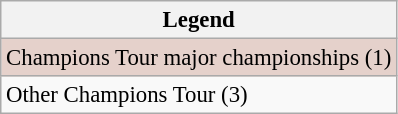<table class="wikitable" style="font-size:95%;">
<tr>
<th>Legend</th>
</tr>
<tr style="background:#e5d1cb;">
<td>Champions Tour major championships (1)</td>
</tr>
<tr>
<td>Other Champions Tour (3)</td>
</tr>
</table>
